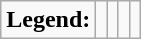<table class="wikitable">
<tr>
<td><strong>Legend:</strong></td>
<td></td>
<td></td>
<td></td>
<td></td>
</tr>
</table>
